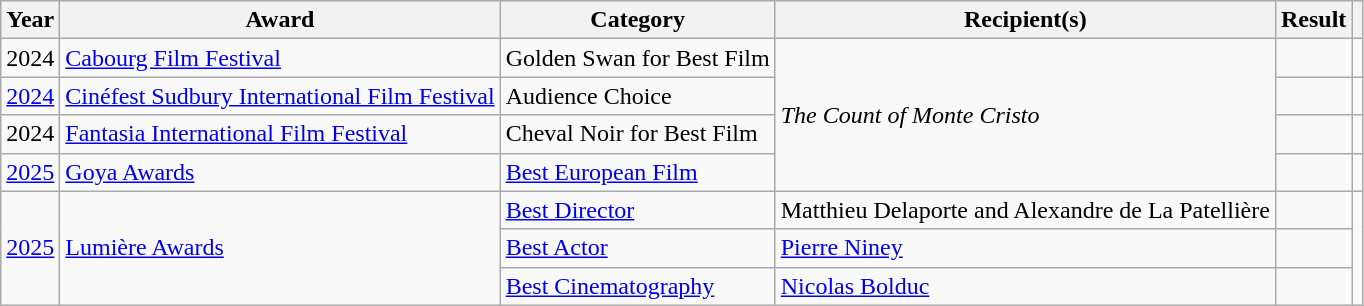<table class="wikitable sortable">
<tr>
<th>Year</th>
<th>Award</th>
<th>Category</th>
<th>Recipient(s)</th>
<th>Result</th>
<th scope="col" class="unsortable"></th>
</tr>
<tr>
<td>2024</td>
<td><a href='#'>Cabourg Film Festival</a></td>
<td>Golden Swan for Best Film</td>
<td rowspan="4"><em>The Count of Monte Cristo</em></td>
<td></td>
<td></td>
</tr>
<tr>
<td><a href='#'>2024</a></td>
<td><a href='#'>Cinéfest Sudbury International Film Festival</a></td>
<td>Audience Choice</td>
<td></td>
<td></td>
</tr>
<tr>
<td>2024</td>
<td><a href='#'>Fantasia International Film Festival</a></td>
<td>Cheval Noir for Best Film</td>
<td></td>
<td></td>
</tr>
<tr>
<td><a href='#'>2025</a></td>
<td><a href='#'>Goya Awards</a></td>
<td><a href='#'>Best European Film</a></td>
<td></td>
<td></td>
</tr>
<tr>
<td rowspan="3"><a href='#'>2025</a></td>
<td rowspan="3"><a href='#'>Lumière Awards</a></td>
<td><a href='#'>Best Director</a></td>
<td>Matthieu Delaporte and Alexandre de La Patellière</td>
<td></td>
<td rowspan="3"></td>
</tr>
<tr>
<td><a href='#'>Best Actor</a></td>
<td><a href='#'>Pierre Niney</a></td>
<td></td>
</tr>
<tr>
<td><a href='#'>Best Cinematography</a></td>
<td><a href='#'>Nicolas Bolduc</a></td>
<td></td>
</tr>
</table>
